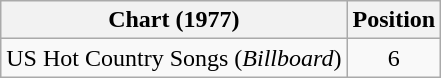<table class="wikitable">
<tr>
<th>Chart (1977)</th>
<th>Position</th>
</tr>
<tr>
<td>US Hot Country Songs (<em>Billboard</em>)</td>
<td align="center">6</td>
</tr>
</table>
